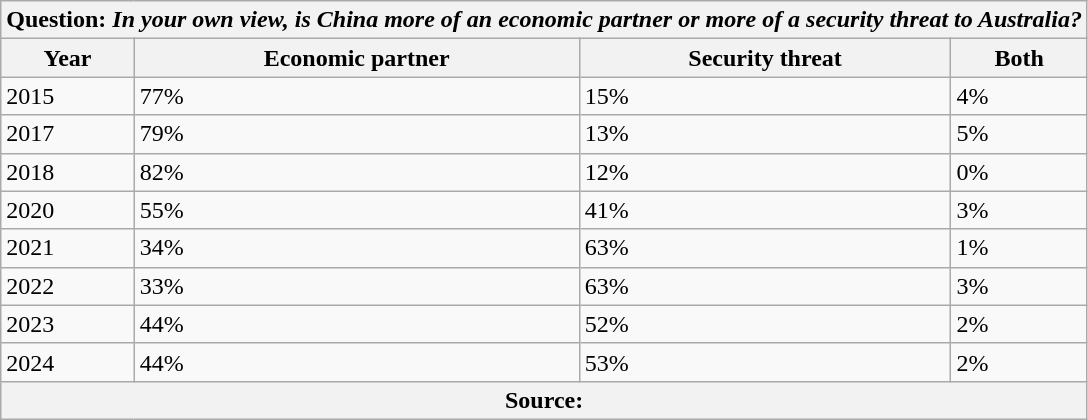<table class="wikitable sortable">
<tr>
<th colspan="4">Question: <em>In your own view, is China more of an economic partner or more of a security threat to Australia?</em></th>
</tr>
<tr>
<th>Year</th>
<th>Economic partner</th>
<th>Security threat</th>
<th>Both</th>
</tr>
<tr>
<td>2015</td>
<td>77%</td>
<td>15%</td>
<td>4%</td>
</tr>
<tr>
<td>2017</td>
<td>79%</td>
<td>13%</td>
<td>5%</td>
</tr>
<tr>
<td>2018</td>
<td>82%</td>
<td>12%</td>
<td>0%</td>
</tr>
<tr>
<td>2020</td>
<td>55%</td>
<td>41%</td>
<td>3%</td>
</tr>
<tr>
<td>2021</td>
<td>34%</td>
<td>63%</td>
<td>1%</td>
</tr>
<tr>
<td>2022</td>
<td>33%</td>
<td>63%</td>
<td>3%</td>
</tr>
<tr>
<td>2023</td>
<td>44%</td>
<td>52%</td>
<td>2%</td>
</tr>
<tr>
<td>2024</td>
<td>44%</td>
<td>53%</td>
<td>2%</td>
</tr>
<tr>
<th colspan="4">Source: <em></em></th>
</tr>
</table>
